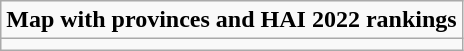<table role= "presentation" class="wikitable mw-collapsible mw-collapsed">
<tr>
<td><strong>Map with provinces and HAI 2022 rankings</strong></td>
</tr>
<tr>
<td></td>
</tr>
</table>
